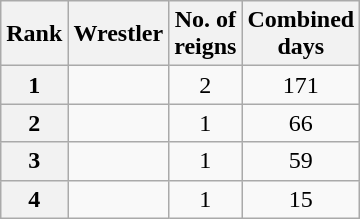<table class="wikitable sortable" style="text-align: center">
<tr>
<th>Rank</th>
<th>Wrestler</th>
<th>No. of<br>reigns</th>
<th>Combined<br>days</th>
</tr>
<tr>
<th>1</th>
<td></td>
<td>2</td>
<td>171</td>
</tr>
<tr>
<th>2</th>
<td></td>
<td>1</td>
<td>66</td>
</tr>
<tr>
<th>3</th>
<td></td>
<td>1</td>
<td>59</td>
</tr>
<tr>
<th>4</th>
<td></td>
<td>1</td>
<td>15</td>
</tr>
</table>
